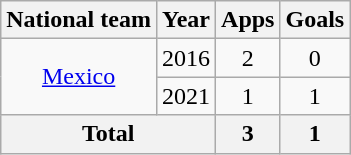<table class="wikitable" style="text-align: center;">
<tr>
<th>National team</th>
<th>Year</th>
<th>Apps</th>
<th>Goals</th>
</tr>
<tr>
<td rowspan="2" valign="center"><a href='#'>Mexico</a></td>
<td>2016</td>
<td>2</td>
<td>0</td>
</tr>
<tr>
<td>2021</td>
<td>1</td>
<td>1</td>
</tr>
<tr>
<th colspan="2">Total</th>
<th>3</th>
<th>1</th>
</tr>
</table>
